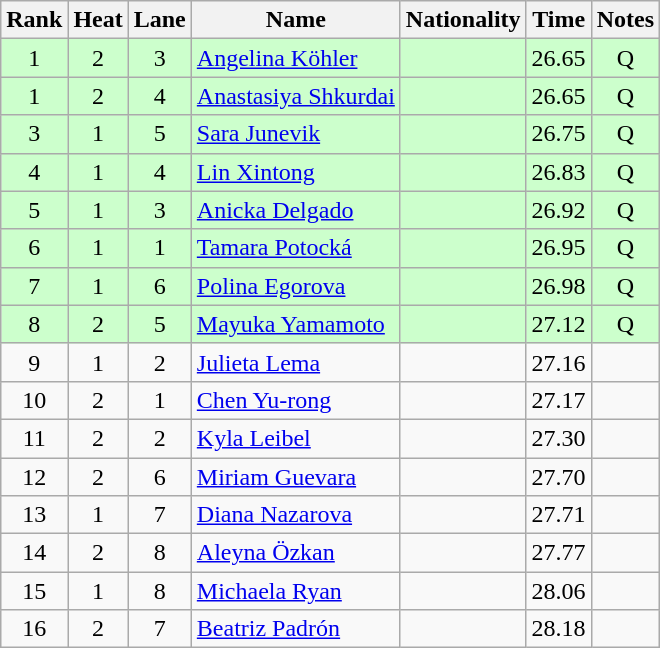<table class="wikitable sortable" style="text-align:center">
<tr>
<th>Rank</th>
<th>Heat</th>
<th>Lane</th>
<th>Name</th>
<th>Nationality</th>
<th>Time</th>
<th>Notes</th>
</tr>
<tr bgcolor=ccffcc>
<td>1</td>
<td>2</td>
<td>3</td>
<td align=left><a href='#'>Angelina Köhler</a></td>
<td align=left></td>
<td>26.65</td>
<td>Q</td>
</tr>
<tr bgcolor=ccffcc>
<td>1</td>
<td>2</td>
<td>4</td>
<td align=left><a href='#'>Anastasiya Shkurdai</a></td>
<td align=left></td>
<td>26.65</td>
<td>Q</td>
</tr>
<tr bgcolor=ccffcc>
<td>3</td>
<td>1</td>
<td>5</td>
<td align=left><a href='#'>Sara Junevik</a></td>
<td align=left></td>
<td>26.75</td>
<td>Q</td>
</tr>
<tr bgcolor=ccffcc>
<td>4</td>
<td>1</td>
<td>4</td>
<td align=left><a href='#'>Lin Xintong</a></td>
<td align=left></td>
<td>26.83</td>
<td>Q</td>
</tr>
<tr bgcolor=ccffcc>
<td>5</td>
<td>1</td>
<td>3</td>
<td align=left><a href='#'>Anicka Delgado</a></td>
<td align=left></td>
<td>26.92</td>
<td>Q</td>
</tr>
<tr bgcolor=ccffcc>
<td>6</td>
<td>1</td>
<td>1</td>
<td align=left><a href='#'>Tamara Potocká</a></td>
<td align=left></td>
<td>26.95</td>
<td>Q</td>
</tr>
<tr bgcolor=ccffcc>
<td>7</td>
<td>1</td>
<td>6</td>
<td align=left><a href='#'>Polina Egorova</a></td>
<td align=left></td>
<td>26.98</td>
<td>Q</td>
</tr>
<tr bgcolor=ccffcc>
<td>8</td>
<td>2</td>
<td>5</td>
<td align=left><a href='#'>Mayuka Yamamoto</a></td>
<td align=left></td>
<td>27.12</td>
<td>Q</td>
</tr>
<tr>
<td>9</td>
<td>1</td>
<td>2</td>
<td align=left><a href='#'>Julieta Lema</a></td>
<td align=left></td>
<td>27.16</td>
<td></td>
</tr>
<tr>
<td>10</td>
<td>2</td>
<td>1</td>
<td align=left><a href='#'>Chen Yu-rong</a></td>
<td align=left></td>
<td>27.17</td>
<td></td>
</tr>
<tr>
<td>11</td>
<td>2</td>
<td>2</td>
<td align=left><a href='#'>Kyla Leibel</a></td>
<td align=left></td>
<td>27.30</td>
<td></td>
</tr>
<tr>
<td>12</td>
<td>2</td>
<td>6</td>
<td align=left><a href='#'>Miriam Guevara</a></td>
<td align=left></td>
<td>27.70</td>
<td></td>
</tr>
<tr>
<td>13</td>
<td>1</td>
<td>7</td>
<td align=left><a href='#'>Diana Nazarova</a></td>
<td align=left></td>
<td>27.71</td>
<td></td>
</tr>
<tr>
<td>14</td>
<td>2</td>
<td>8</td>
<td align=left><a href='#'>Aleyna Özkan</a></td>
<td align=left></td>
<td>27.77</td>
<td></td>
</tr>
<tr>
<td>15</td>
<td>1</td>
<td>8</td>
<td align=left><a href='#'>Michaela Ryan</a></td>
<td align=left></td>
<td>28.06</td>
<td></td>
</tr>
<tr>
<td>16</td>
<td>2</td>
<td>7</td>
<td align=left><a href='#'>Beatriz Padrón</a></td>
<td align=left></td>
<td>28.18</td>
<td></td>
</tr>
</table>
